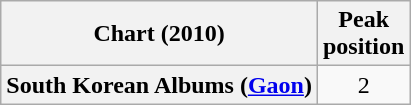<table class="wikitable plainrowheaders">
<tr>
<th scope="col">Chart (2010)</th>
<th scope="col">Peak<br>position</th>
</tr>
<tr>
<th scope="row">South Korean Albums (<a href='#'>Gaon</a>)</th>
<td style="text-align:center">2</td>
</tr>
</table>
